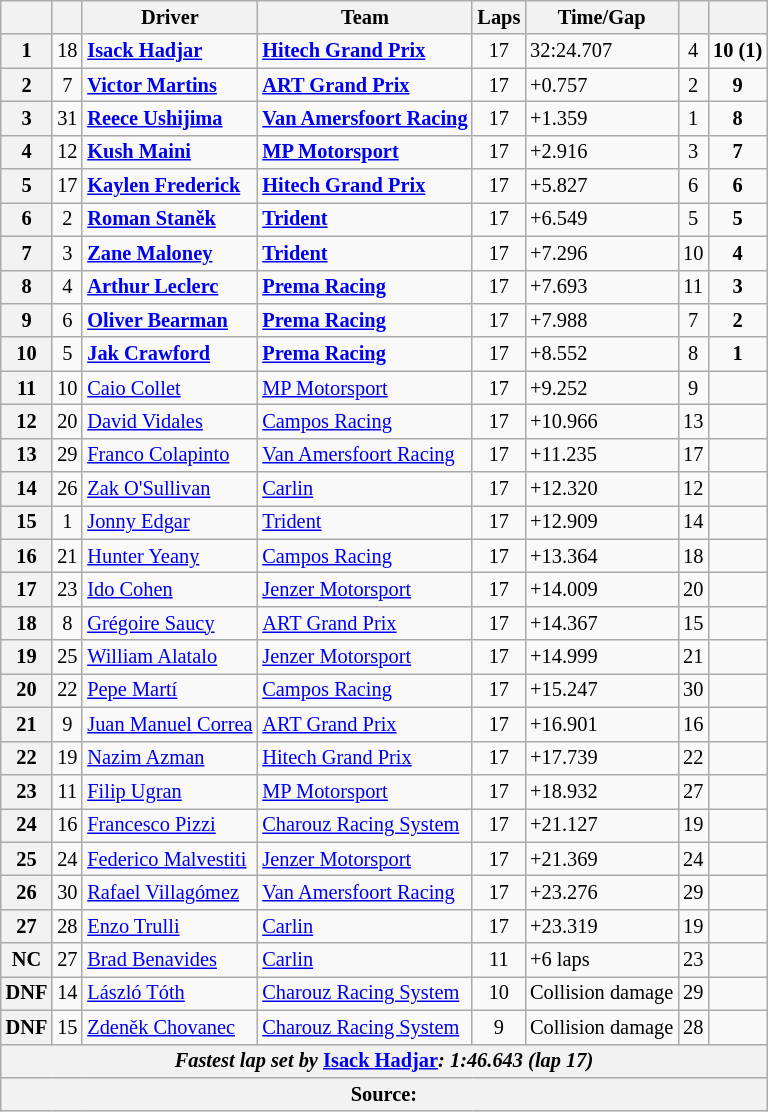<table class="wikitable" style="font-size:85%">
<tr>
<th></th>
<th></th>
<th>Driver</th>
<th>Team</th>
<th>Laps</th>
<th>Time/Gap</th>
<th></th>
<th></th>
</tr>
<tr>
<th>1</th>
<td align="center">18</td>
<td><strong> <a href='#'>Isack Hadjar</a></strong></td>
<td><strong><a href='#'>Hitech Grand Prix</a></strong></td>
<td align="center">17</td>
<td>32:24.707</td>
<td align="center">4</td>
<td align="center"><strong>10 (1)</strong></td>
</tr>
<tr>
<th>2</th>
<td align="center">7</td>
<td><strong> <a href='#'>Victor Martins</a></strong></td>
<td><strong><a href='#'>ART Grand Prix</a></strong></td>
<td align="center">17</td>
<td>+0.757</td>
<td align="center">2</td>
<td align="center"><strong>9</strong></td>
</tr>
<tr>
<th>3</th>
<td align="center">31</td>
<td><strong> <a href='#'>Reece Ushijima</a></strong></td>
<td><strong><a href='#'>Van Amersfoort Racing</a></strong></td>
<td align="center">17</td>
<td>+1.359</td>
<td align="center">1</td>
<td align="center"><strong>8</strong></td>
</tr>
<tr>
<th>4</th>
<td align="center">12</td>
<td><strong> <a href='#'>Kush Maini</a></strong></td>
<td><strong><a href='#'>MP Motorsport</a></strong></td>
<td align="center">17</td>
<td>+2.916</td>
<td align="center">3</td>
<td align="center"><strong>7</strong></td>
</tr>
<tr>
<th>5</th>
<td align="center">17</td>
<td><strong> <a href='#'>Kaylen Frederick</a></strong></td>
<td><strong><a href='#'>Hitech Grand Prix</a></strong></td>
<td align="center">17</td>
<td>+5.827</td>
<td align="center">6</td>
<td align="center"><strong>6</strong></td>
</tr>
<tr>
<th>6</th>
<td align="center">2</td>
<td> <strong><a href='#'>Roman Staněk</a></strong></td>
<td><strong><a href='#'>Trident</a></strong></td>
<td align="center">17</td>
<td>+6.549</td>
<td align="center">5</td>
<td align="center"><strong>5</strong></td>
</tr>
<tr>
<th>7</th>
<td align="center">3</td>
<td><strong> <a href='#'>Zane Maloney</a></strong></td>
<td><strong><a href='#'>Trident</a></strong></td>
<td align="center">17</td>
<td>+7.296</td>
<td align="center">10</td>
<td align="center"><strong>4</strong></td>
</tr>
<tr>
<th>8</th>
<td align="center">4</td>
<td><strong> <a href='#'>Arthur Leclerc</a></strong></td>
<td><strong><a href='#'>Prema Racing</a></strong></td>
<td align="center">17</td>
<td>+7.693</td>
<td align="center">11</td>
<td align="center"><strong>3</strong></td>
</tr>
<tr>
<th>9</th>
<td align="center">6</td>
<td><strong> <a href='#'>Oliver Bearman</a></strong></td>
<td><strong><a href='#'>Prema Racing</a></strong></td>
<td align="center">17</td>
<td>+7.988</td>
<td align="center">7</td>
<td align="center"><strong>2</strong></td>
</tr>
<tr>
<th>10</th>
<td align="center">5</td>
<td><strong> <a href='#'>Jak Crawford</a></strong></td>
<td><strong><a href='#'>Prema Racing</a></strong></td>
<td align="center">17</td>
<td>+8.552</td>
<td align="center">8</td>
<td align="center"><strong>1</strong></td>
</tr>
<tr>
<th>11</th>
<td align="center">10</td>
<td> <a href='#'>Caio Collet</a></td>
<td><a href='#'>MP Motorsport</a></td>
<td align="center">17</td>
<td>+9.252</td>
<td align="center">9</td>
<td align="center"></td>
</tr>
<tr>
<th>12</th>
<td align="center">20</td>
<td> <a href='#'>David Vidales</a></td>
<td><a href='#'>Campos Racing</a></td>
<td align="center">17</td>
<td>+10.966</td>
<td align="center">13</td>
<td align="center"></td>
</tr>
<tr>
<th>13</th>
<td align="center">29</td>
<td> <a href='#'>Franco Colapinto</a></td>
<td><a href='#'>Van Amersfoort Racing</a></td>
<td align="center">17</td>
<td>+11.235</td>
<td align="center">17</td>
<td align="center"></td>
</tr>
<tr>
<th>14</th>
<td align="center">26</td>
<td> <a href='#'>Zak O'Sullivan</a></td>
<td><a href='#'>Carlin</a></td>
<td align="center">17</td>
<td>+12.320</td>
<td align="center">12</td>
<td align="center"></td>
</tr>
<tr>
<th>15</th>
<td align="center">1</td>
<td> <a href='#'>Jonny Edgar</a></td>
<td><a href='#'>Trident</a></td>
<td align="center">17</td>
<td>+12.909</td>
<td align="center">14</td>
<td align="center"></td>
</tr>
<tr>
<th>16</th>
<td align="center">21</td>
<td> <a href='#'>Hunter Yeany</a></td>
<td><a href='#'>Campos Racing</a></td>
<td align="center">17</td>
<td>+13.364</td>
<td align="center">18</td>
<td align="center"></td>
</tr>
<tr>
<th>17</th>
<td align="center">23</td>
<td> <a href='#'>Ido Cohen</a></td>
<td><a href='#'>Jenzer Motorsport</a></td>
<td align="center">17</td>
<td>+14.009</td>
<td align="center">20</td>
<td align="center"></td>
</tr>
<tr>
<th>18</th>
<td align="center">8</td>
<td> <a href='#'>Grégoire Saucy</a></td>
<td><a href='#'>ART Grand Prix</a></td>
<td align="center">17</td>
<td>+14.367</td>
<td align="center">15</td>
<td align="center"></td>
</tr>
<tr>
<th>19</th>
<td align="center">25</td>
<td> <a href='#'>William Alatalo</a></td>
<td><a href='#'>Jenzer Motorsport</a></td>
<td align="center">17</td>
<td>+14.999</td>
<td align="center">21</td>
<td align="center"></td>
</tr>
<tr>
<th>20</th>
<td align="center">22</td>
<td> <a href='#'>Pepe Martí</a></td>
<td><a href='#'>Campos Racing</a></td>
<td align="center">17</td>
<td>+15.247</td>
<td align="center">30</td>
<td align="center"></td>
</tr>
<tr>
<th>21</th>
<td align="center">9</td>
<td> <a href='#'>Juan Manuel Correa</a></td>
<td><a href='#'>ART Grand Prix</a></td>
<td align="center">17</td>
<td>+16.901</td>
<td align="center">16</td>
<td align="center"></td>
</tr>
<tr>
<th>22</th>
<td align="center">19</td>
<td> <a href='#'>Nazim Azman</a></td>
<td><a href='#'>Hitech Grand Prix</a></td>
<td align="center">17</td>
<td>+17.739</td>
<td align="center">22</td>
<td align="center"></td>
</tr>
<tr>
<th>23</th>
<td align="center">11</td>
<td> <a href='#'>Filip Ugran</a></td>
<td><a href='#'>MP Motorsport</a></td>
<td align="center">17</td>
<td>+18.932</td>
<td align="center">27</td>
<td align="center"></td>
</tr>
<tr>
<th>24</th>
<td align="center">16</td>
<td> <a href='#'>Francesco Pizzi</a></td>
<td><a href='#'>Charouz Racing System</a></td>
<td align="center">17</td>
<td>+21.127</td>
<td align="center">19</td>
<td align="center"></td>
</tr>
<tr>
<th>25</th>
<td align="center">24</td>
<td> <a href='#'>Federico Malvestiti</a></td>
<td><a href='#'>Jenzer Motorsport</a></td>
<td align="center">17</td>
<td>+21.369</td>
<td align="center">24</td>
<td align="center"></td>
</tr>
<tr>
<th>26</th>
<td align="center">30</td>
<td> <a href='#'>Rafael Villagómez</a></td>
<td><a href='#'>Van Amersfoort Racing</a></td>
<td align="center">17</td>
<td>+23.276</td>
<td align="center">29</td>
<td align="center"></td>
</tr>
<tr>
<th>27</th>
<td align="center">28</td>
<td> <a href='#'>Enzo Trulli</a></td>
<td><a href='#'>Carlin</a></td>
<td align="center">17</td>
<td>+23.319</td>
<td align="center">19</td>
<td align="center"></td>
</tr>
<tr>
<th>NC</th>
<td align="center">27</td>
<td> <a href='#'>Brad Benavides</a></td>
<td><a href='#'>Carlin</a></td>
<td align="center">11</td>
<td>+6 laps</td>
<td align="center">23</td>
<td align="center"></td>
</tr>
<tr>
<th>DNF</th>
<td align="center">14</td>
<td> <a href='#'>László Tóth</a></td>
<td><a href='#'>Charouz Racing System</a></td>
<td align="center">10</td>
<td>Collision damage</td>
<td align="center">29</td>
<td align="center"></td>
</tr>
<tr>
<th>DNF</th>
<td align="center">15</td>
<td> <a href='#'>Zdeněk Chovanec</a></td>
<td><a href='#'>Charouz Racing System</a></td>
<td align="center">9</td>
<td>Collision damage</td>
<td align="center">28</td>
<td align="center"></td>
</tr>
<tr>
<th colspan="8"><em>Fastest lap set by</em> <strong> <a href='#'>Isack Hadjar</a><strong><em>: 1:46.643 (lap 17)<em></th>
</tr>
<tr>
<th colspan="8">Source:</th>
</tr>
</table>
